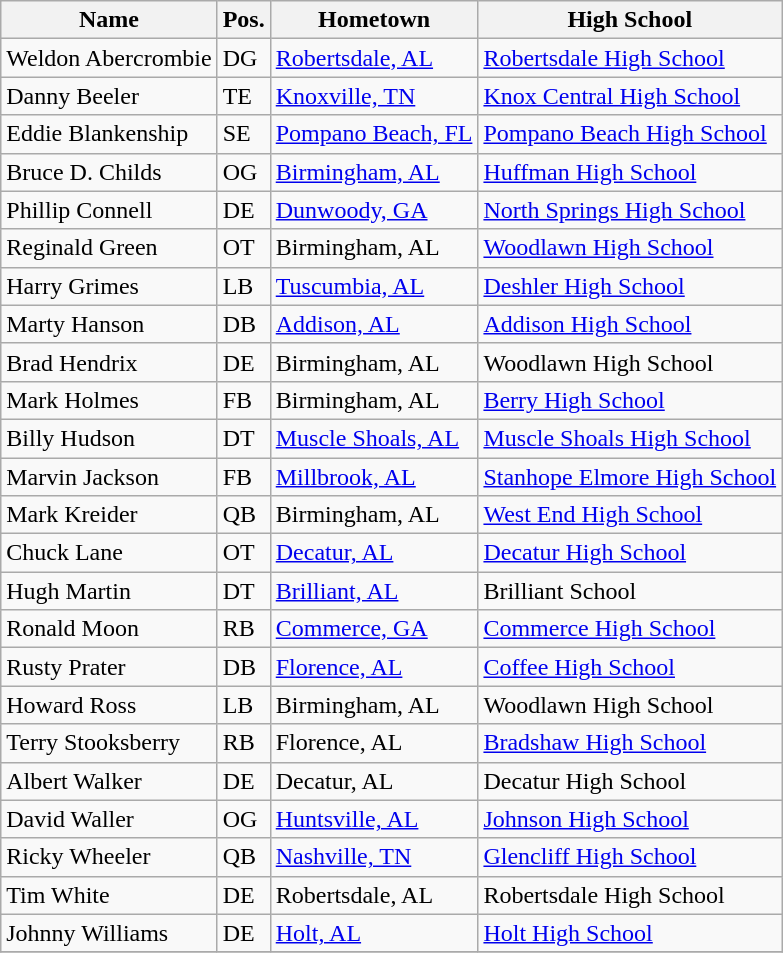<table class="wikitable sortable">
<tr>
<th>Name</th>
<th>Pos.</th>
<th>Hometown</th>
<th>High School</th>
</tr>
<tr>
<td>Weldon Abercrombie</td>
<td>DG</td>
<td><a href='#'>Robertsdale, AL</a></td>
<td><a href='#'>Robertsdale High School</a></td>
</tr>
<tr>
<td>Danny Beeler</td>
<td>TE</td>
<td><a href='#'>Knoxville, TN</a></td>
<td><a href='#'>Knox Central High School</a></td>
</tr>
<tr>
<td>Eddie Blankenship</td>
<td>SE</td>
<td><a href='#'>Pompano Beach, FL</a></td>
<td><a href='#'>Pompano Beach High School</a></td>
</tr>
<tr>
<td>Bruce D. Childs</td>
<td>OG</td>
<td><a href='#'>Birmingham, AL</a></td>
<td><a href='#'>Huffman High School</a></td>
</tr>
<tr>
<td>Phillip Connell</td>
<td>DE</td>
<td><a href='#'>Dunwoody, GA</a></td>
<td><a href='#'>North Springs High School</a></td>
</tr>
<tr>
<td>Reginald Green</td>
<td>OT</td>
<td>Birmingham, AL</td>
<td><a href='#'>Woodlawn High School</a></td>
</tr>
<tr>
<td>Harry Grimes</td>
<td>LB</td>
<td><a href='#'>Tuscumbia, AL</a></td>
<td><a href='#'>Deshler High School</a></td>
</tr>
<tr>
<td>Marty Hanson</td>
<td>DB</td>
<td><a href='#'>Addison, AL</a></td>
<td><a href='#'>Addison High School</a></td>
</tr>
<tr>
<td>Brad Hendrix</td>
<td>DE</td>
<td>Birmingham, AL</td>
<td>Woodlawn High School</td>
</tr>
<tr>
<td>Mark Holmes</td>
<td>FB</td>
<td>Birmingham, AL</td>
<td><a href='#'>Berry High School</a></td>
</tr>
<tr>
<td>Billy Hudson</td>
<td>DT</td>
<td><a href='#'>Muscle Shoals, AL</a></td>
<td><a href='#'>Muscle Shoals High School</a></td>
</tr>
<tr>
<td>Marvin Jackson</td>
<td>FB</td>
<td><a href='#'>Millbrook, AL</a></td>
<td><a href='#'>Stanhope Elmore High School</a></td>
</tr>
<tr>
<td>Mark Kreider</td>
<td>QB</td>
<td>Birmingham, AL</td>
<td><a href='#'>West End High School</a></td>
</tr>
<tr>
<td>Chuck Lane</td>
<td>OT</td>
<td><a href='#'>Decatur, AL</a></td>
<td><a href='#'>Decatur High School</a></td>
</tr>
<tr>
<td>Hugh Martin</td>
<td>DT</td>
<td><a href='#'>Brilliant, AL</a></td>
<td>Brilliant School</td>
</tr>
<tr>
<td>Ronald Moon</td>
<td>RB</td>
<td><a href='#'>Commerce, GA</a></td>
<td><a href='#'>Commerce High School</a></td>
</tr>
<tr>
<td>Rusty Prater</td>
<td>DB</td>
<td><a href='#'>Florence, AL</a></td>
<td><a href='#'>Coffee High School</a></td>
</tr>
<tr>
<td>Howard Ross</td>
<td>LB</td>
<td>Birmingham, AL</td>
<td>Woodlawn High School</td>
</tr>
<tr>
<td>Terry Stooksberry</td>
<td>RB</td>
<td>Florence, AL</td>
<td><a href='#'>Bradshaw High School</a></td>
</tr>
<tr>
<td>Albert Walker</td>
<td>DE</td>
<td>Decatur, AL</td>
<td>Decatur High School</td>
</tr>
<tr>
<td>David Waller</td>
<td>OG</td>
<td><a href='#'>Huntsville, AL</a></td>
<td><a href='#'>Johnson High School</a></td>
</tr>
<tr>
<td>Ricky Wheeler</td>
<td>QB</td>
<td><a href='#'>Nashville, TN</a></td>
<td><a href='#'>Glencliff High School</a></td>
</tr>
<tr>
<td>Tim White</td>
<td>DE</td>
<td>Robertsdale, AL</td>
<td>Robertsdale High School</td>
</tr>
<tr>
<td>Johnny Williams</td>
<td>DE</td>
<td><a href='#'>Holt, AL</a></td>
<td><a href='#'>Holt High School</a></td>
</tr>
<tr>
</tr>
</table>
